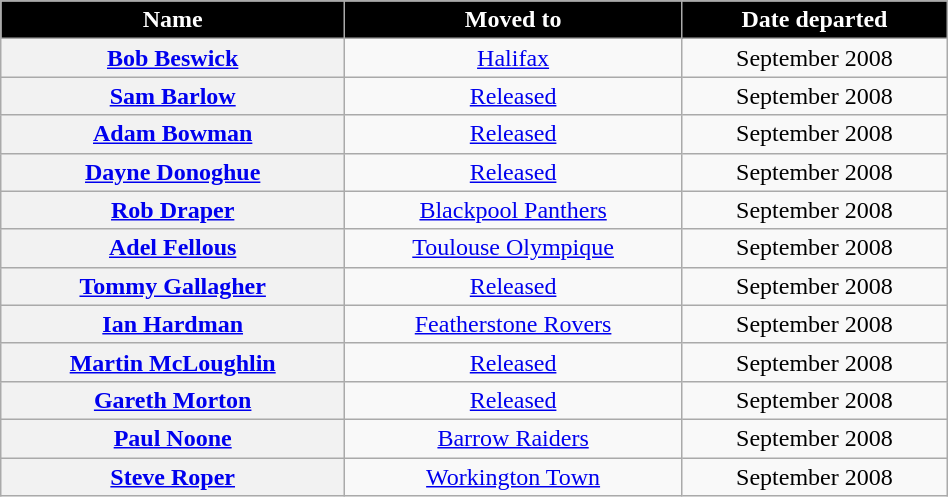<table class="wikitable" style=text-align:center; width=50%>
<tr>
<th scope=col style="background:black; color:white">Name</th>
<th scope=col style="background:black; color:white">Moved to</th>
<th scope=col style="background:black; color:white">Date departed</th>
</tr>
<tr>
<th scope=row><a href='#'>Bob Beswick</a></th>
<td><a href='#'>Halifax</a></td>
<td>September 2008</td>
</tr>
<tr>
<th scope=row><a href='#'>Sam Barlow</a></th>
<td><a href='#'>Released</a></td>
<td>September 2008</td>
</tr>
<tr>
<th scope=row><a href='#'>Adam Bowman</a></th>
<td><a href='#'>Released</a></td>
<td>September 2008</td>
</tr>
<tr>
<th scope=row><a href='#'>Dayne Donoghue</a></th>
<td><a href='#'>Released</a></td>
<td>September 2008</td>
</tr>
<tr>
<th scope=row><a href='#'>Rob Draper</a></th>
<td><a href='#'>Blackpool Panthers</a></td>
<td>September 2008</td>
</tr>
<tr>
<th scope=row><a href='#'>Adel Fellous</a></th>
<td><a href='#'>Toulouse Olympique</a></td>
<td>September 2008</td>
</tr>
<tr>
<th scope=row><a href='#'>Tommy Gallagher</a></th>
<td><a href='#'>Released</a></td>
<td>September 2008</td>
</tr>
<tr>
<th scope=row><a href='#'>Ian Hardman</a></th>
<td><a href='#'>Featherstone Rovers</a></td>
<td>September 2008</td>
</tr>
<tr>
<th scope=row><a href='#'>Martin McLoughlin</a></th>
<td><a href='#'>Released</a></td>
<td>September 2008</td>
</tr>
<tr>
<th scope=row><a href='#'>Gareth Morton</a></th>
<td><a href='#'>Released</a></td>
<td>September 2008</td>
</tr>
<tr>
<th scope=row><a href='#'>Paul Noone</a></th>
<td><a href='#'>Barrow Raiders</a></td>
<td>September 2008</td>
</tr>
<tr>
<th scope=row><a href='#'>Steve Roper</a></th>
<td><a href='#'>Workington Town</a></td>
<td>September 2008</td>
</tr>
</table>
